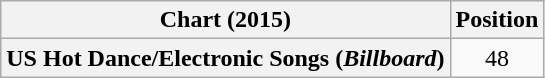<table class="wikitable plainrowheaders" style="text-align:center">
<tr>
<th>Chart (2015)</th>
<th>Position</th>
</tr>
<tr>
<th scope="row">US Hot Dance/Electronic Songs (<em>Billboard</em>)</th>
<td>48</td>
</tr>
</table>
